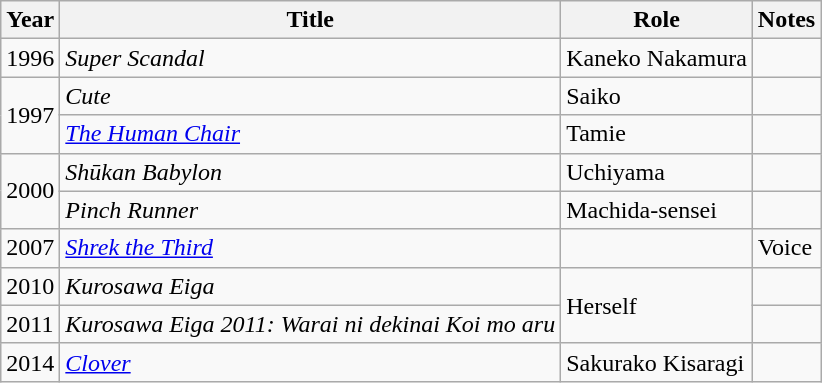<table class="wikitable">
<tr>
<th>Year</th>
<th>Title</th>
<th>Role</th>
<th>Notes</th>
</tr>
<tr>
<td>1996</td>
<td><em>Super Scandal</em></td>
<td>Kaneko Nakamura</td>
<td></td>
</tr>
<tr>
<td rowspan="2">1997</td>
<td><em>Cute</em></td>
<td>Saiko</td>
<td></td>
</tr>
<tr>
<td><em><a href='#'>The Human Chair</a></em></td>
<td>Tamie</td>
<td></td>
</tr>
<tr>
<td rowspan="2">2000</td>
<td><em>Shūkan Babylon</em></td>
<td>Uchiyama</td>
<td></td>
</tr>
<tr>
<td><em>Pinch Runner</em></td>
<td>Machida-sensei</td>
<td></td>
</tr>
<tr>
<td>2007</td>
<td><em><a href='#'>Shrek the Third</a></em></td>
<td></td>
<td>Voice</td>
</tr>
<tr>
<td>2010</td>
<td><em>Kurosawa Eiga</em></td>
<td rowspan="2">Herself</td>
<td></td>
</tr>
<tr>
<td>2011</td>
<td><em>Kurosawa Eiga 2011: Warai ni dekinai Koi mo aru</em></td>
<td></td>
</tr>
<tr>
<td>2014</td>
<td><em><a href='#'>Clover</a></em></td>
<td>Sakurako Kisaragi</td>
<td></td>
</tr>
</table>
